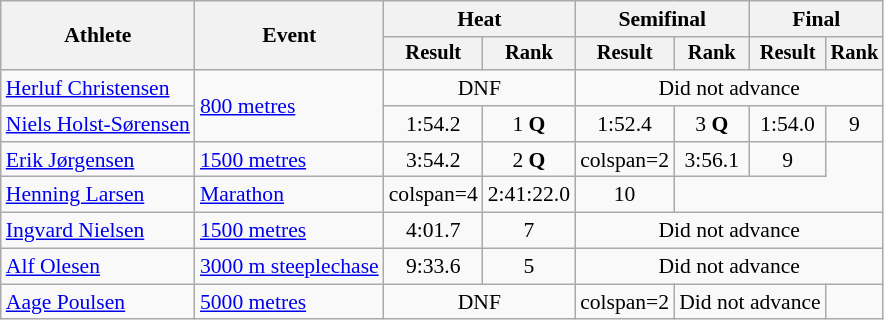<table class="wikitable" style="font-size:90%">
<tr>
<th rowspan="2">Athlete</th>
<th rowspan="2">Event</th>
<th colspan="2">Heat</th>
<th colspan="2">Semifinal</th>
<th colspan="2">Final</th>
</tr>
<tr style="font-size:95%">
<th>Result</th>
<th>Rank</th>
<th>Result</th>
<th>Rank</th>
<th>Result</th>
<th>Rank</th>
</tr>
<tr align=center>
<td align=left><a href='#'>Herluf Christensen</a></td>
<td align=left rowspan=2><a href='#'>800 metres</a></td>
<td colspan=2>DNF</td>
<td colspan=4>Did not advance</td>
</tr>
<tr align=center>
<td align=left rowspan=1><a href='#'>Niels Holst-Sørensen</a></td>
<td>1:54.2</td>
<td>1 <strong>Q</strong></td>
<td>1:52.4</td>
<td>3 <strong>Q</strong></td>
<td>1:54.0</td>
<td>9</td>
</tr>
<tr align=center>
<td align=left><a href='#'>Erik Jørgensen</a></td>
<td align=left><a href='#'>1500 metres</a></td>
<td>3:54.2</td>
<td>2 <strong>Q</strong></td>
<td>colspan=2 </td>
<td>3:56.1</td>
<td>9</td>
</tr>
<tr align=center>
<td align=left><a href='#'>Henning Larsen</a></td>
<td align=left><a href='#'>Marathon</a></td>
<td>colspan=4 </td>
<td>2:41:22.0</td>
<td>10</td>
</tr>
<tr align=center>
<td align=left><a href='#'>Ingvard Nielsen</a></td>
<td align=left><a href='#'>1500 metres</a></td>
<td>4:01.7</td>
<td>7</td>
<td colspan=4>Did not advance</td>
</tr>
<tr align=center>
<td align=left><a href='#'>Alf Olesen</a></td>
<td align=left><a href='#'>3000 m steeplechase</a></td>
<td>9:33.6</td>
<td>5</td>
<td colspan=4>Did not advance</td>
</tr>
<tr align=center>
<td align=left><a href='#'>Aage Poulsen</a></td>
<td align=left><a href='#'>5000 metres</a></td>
<td colspan=2>DNF</td>
<td>colspan=2 </td>
<td colspan=2>Did not advance</td>
</tr>
</table>
